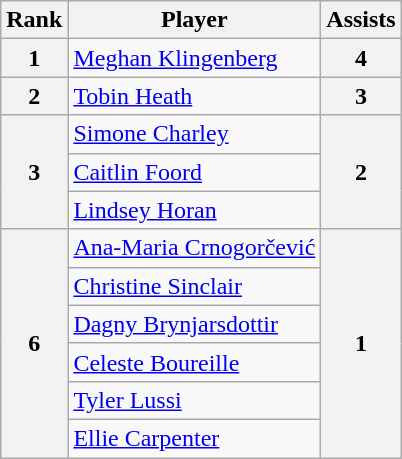<table class="wikitable" style="text-align: left;">
<tr>
<th>Rank</th>
<th>Player</th>
<th>Assists</th>
</tr>
<tr>
<th>1</th>
<td> <a href='#'>Meghan Klingenberg</a></td>
<th>4</th>
</tr>
<tr>
<th>2</th>
<td> <a href='#'>Tobin Heath</a></td>
<th>3</th>
</tr>
<tr>
<th rowspan=3>3</th>
<td> <a href='#'>Simone Charley</a></td>
<th rowspan=3>2</th>
</tr>
<tr>
<td> <a href='#'>Caitlin Foord</a></td>
</tr>
<tr>
<td> <a href='#'>Lindsey Horan</a></td>
</tr>
<tr>
<th rowspan=6>6</th>
<td> <a href='#'>Ana-Maria Crnogorčević</a></td>
<th rowspan=6>1</th>
</tr>
<tr>
<td> <a href='#'>Christine Sinclair</a></td>
</tr>
<tr>
<td> <a href='#'>Dagny Brynjarsdottir</a></td>
</tr>
<tr>
<td> <a href='#'>Celeste Boureille</a></td>
</tr>
<tr>
<td> <a href='#'>Tyler Lussi</a></td>
</tr>
<tr>
<td> <a href='#'>Ellie Carpenter</a></td>
</tr>
</table>
